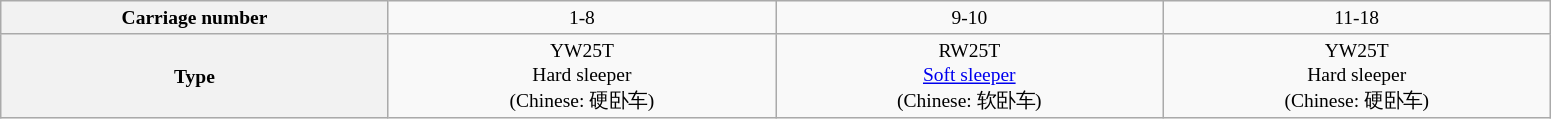<table class="wikitable" style="text-align: center; font-size: small;">
<tr>
<th>Carriage number</th>
<td>1-8</td>
<td>9-10</td>
<td>11-18</td>
</tr>
<tr>
<th style="width: 10%;">Type</th>
<td style="width: 10%;">YW25T<br>Hard sleeper<br>(Chinese: 硬卧车)</td>
<td style="width: 10%;">RW25T<br><a href='#'>Soft sleeper</a><br>(Chinese: 软卧车)</td>
<td style="width: 10%;">YW25T<br>Hard sleeper<br>(Chinese: 硬卧车)</td>
</tr>
</table>
